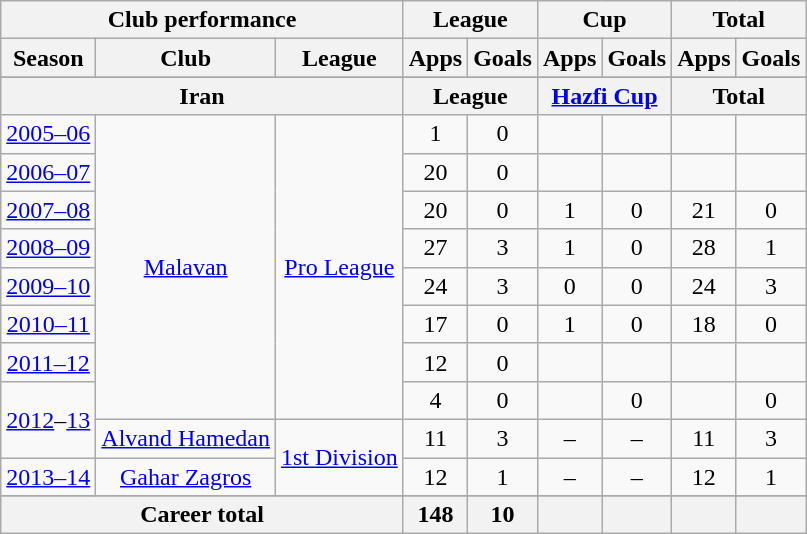<table class="wikitable" style="text-align:center">
<tr>
<th colspan=3>Club performance</th>
<th colspan=2>League</th>
<th colspan=2>Cup</th>
<th colspan=2>Total</th>
</tr>
<tr>
<th>Season</th>
<th>Club</th>
<th>League</th>
<th>Apps</th>
<th>Goals</th>
<th>Apps</th>
<th>Goals</th>
<th>Apps</th>
<th>Goals</th>
</tr>
<tr>
</tr>
<tr>
<th colspan=3>Iran</th>
<th colspan=2>League</th>
<th colspan=2><a href='#'>Hazfi Cup</a></th>
<th colspan=2>Total</th>
</tr>
<tr>
<td><a href='#'>2005–06</a></td>
<td rowspan="8"><a href='#'>Malavan</a></td>
<td rowspan="8"><a href='#'>Pro League</a></td>
<td>1</td>
<td>0</td>
<td></td>
<td></td>
<td></td>
<td></td>
</tr>
<tr>
<td><a href='#'>2006–07</a></td>
<td>20</td>
<td>0</td>
<td></td>
<td></td>
<td></td>
<td></td>
</tr>
<tr>
<td><a href='#'>2007–08</a></td>
<td>20</td>
<td>0</td>
<td>1</td>
<td>0</td>
<td>21</td>
<td>0</td>
</tr>
<tr>
<td><a href='#'>2008–09</a></td>
<td>27</td>
<td>3</td>
<td>1</td>
<td>0</td>
<td>28</td>
<td>1</td>
</tr>
<tr>
<td><a href='#'>2009–10</a></td>
<td>24</td>
<td>3</td>
<td>0</td>
<td>0</td>
<td>24</td>
<td>3</td>
</tr>
<tr>
<td><a href='#'>2010–11</a></td>
<td>17</td>
<td>0</td>
<td>1</td>
<td>0</td>
<td>18</td>
<td>0</td>
</tr>
<tr>
<td><a href='#'>2011–12</a></td>
<td>12</td>
<td>0</td>
<td></td>
<td></td>
<td></td>
<td></td>
</tr>
<tr>
<td rowspan="2"><a href='#'>2012</a>–<a href='#'>13</a></td>
<td>4</td>
<td>0</td>
<td></td>
<td>0</td>
<td></td>
<td>0</td>
</tr>
<tr>
<td rowspan="1"><a href='#'>Alvand Hamedan</a></td>
<td rowspan="2"><a href='#'>1st Division</a></td>
<td>11</td>
<td>3</td>
<td>–</td>
<td>–</td>
<td>11</td>
<td>3</td>
</tr>
<tr>
<td><a href='#'>2013–14</a></td>
<td rowspan="1"><a href='#'>Gahar Zagros</a></td>
<td>12</td>
<td>1</td>
<td>–</td>
<td>–</td>
<td>12</td>
<td>1</td>
</tr>
<tr>
</tr>
<tr>
<th colspan=3>Career total</th>
<th>148</th>
<th>10</th>
<th></th>
<th></th>
<th></th>
<th></th>
</tr>
</table>
